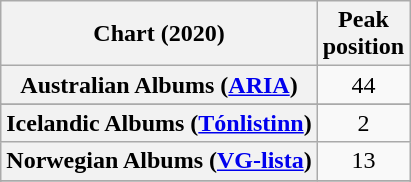<table class="wikitable sortable plainrowheaders" style="text-align:center">
<tr>
<th scope="col">Chart (2020)</th>
<th scope="col">Peak<br>position</th>
</tr>
<tr>
<th scope="row">Australian Albums (<a href='#'>ARIA</a>)</th>
<td>44</td>
</tr>
<tr>
</tr>
<tr>
<th scope="row">Icelandic Albums (<a href='#'>Tónlistinn</a>)</th>
<td>2</td>
</tr>
<tr>
<th scope="row">Norwegian Albums (<a href='#'>VG-lista</a>)</th>
<td>13</td>
</tr>
<tr>
</tr>
<tr>
</tr>
<tr>
</tr>
<tr>
</tr>
</table>
